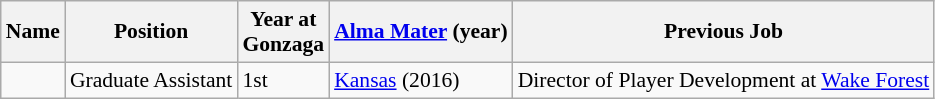<table class="wikitable sortable" style="font-size:90%;" border="1">
<tr>
<th>Name</th>
<th>Position</th>
<th>Year at<br>Gonzaga</th>
<th><a href='#'>Alma Mater</a> (year)</th>
<th ! class="unsortable">Previous Job</th>
</tr>
<tr>
<td></td>
<td>Graduate Assistant</td>
<td>1st</td>
<td><a href='#'>Kansas</a> (2016)</td>
<td>Director of Player Development at <a href='#'>Wake Forest</a></td>
</tr>
</table>
